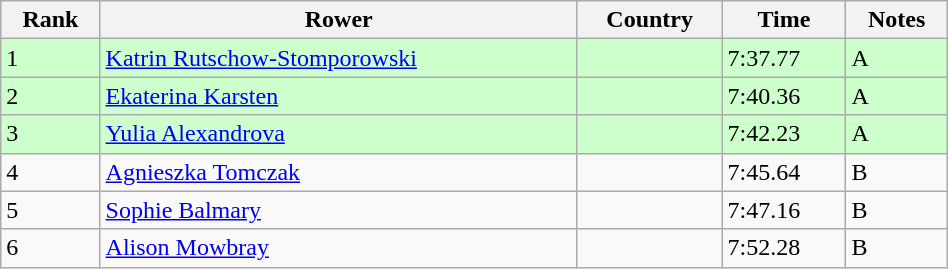<table class="wikitable sortable" width=50%>
<tr>
<th>Rank</th>
<th>Rower</th>
<th>Country</th>
<th>Time</th>
<th>Notes</th>
</tr>
<tr bgcolor=ccffcc>
<td>1</td>
<td><a href='#'>Katrin Rutschow-Stomporowski</a></td>
<td></td>
<td>7:37.77</td>
<td>A</td>
</tr>
<tr bgcolor=ccffcc>
<td>2</td>
<td><a href='#'>Ekaterina Karsten</a></td>
<td></td>
<td>7:40.36</td>
<td>A</td>
</tr>
<tr bgcolor=ccffcc>
<td>3</td>
<td><a href='#'>Yulia Alexandrova</a></td>
<td></td>
<td>7:42.23</td>
<td>A</td>
</tr>
<tr>
<td>4</td>
<td><a href='#'>Agnieszka Tomczak</a></td>
<td></td>
<td>7:45.64</td>
<td>B</td>
</tr>
<tr>
<td>5</td>
<td><a href='#'>Sophie Balmary</a></td>
<td></td>
<td>7:47.16</td>
<td>B</td>
</tr>
<tr>
<td>6</td>
<td><a href='#'>Alison Mowbray</a></td>
<td></td>
<td>7:52.28</td>
<td>B</td>
</tr>
</table>
